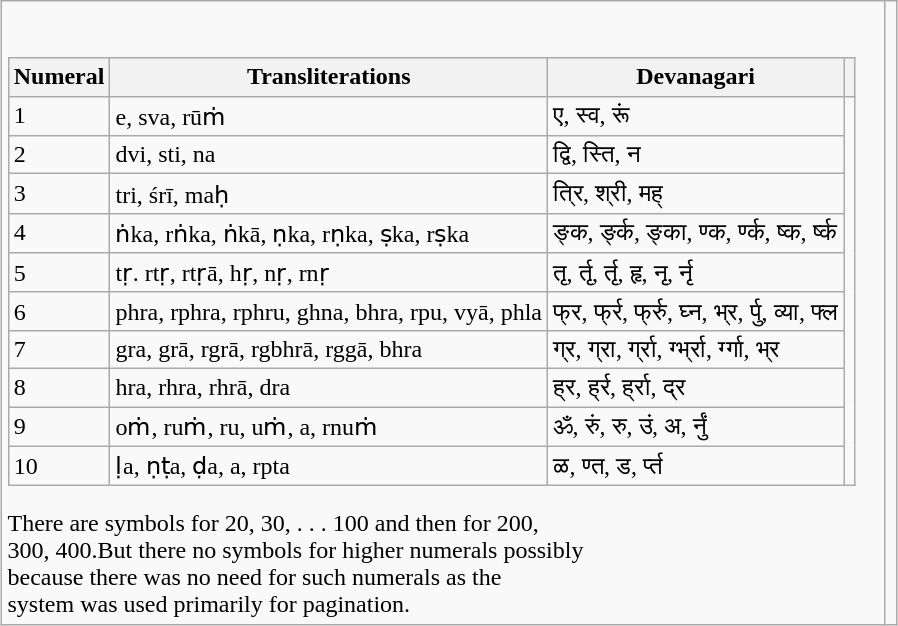<table class="wikitable" style="margin:1em auto;">
<tr>
<td><br><table class="wikitable">
<tr>
<th>Numeral</th>
<th>Transliterations</th>
<th>Devanagari</th>
<th></th>
</tr>
<tr>
<td>1</td>
<td>e, sva, rūṁ</td>
<td>ए, स्व, रूं</td>
</tr>
<tr>
<td>2</td>
<td>dvi, sti, na</td>
<td>द्वि, स्ति, न</td>
</tr>
<tr>
<td>3</td>
<td>tri, śrī, maḥ</td>
<td>त्रि, श्री, मह्</td>
</tr>
<tr>
<td>4</td>
<td>ṅka, rṅka, ṅkā, ṇka, rṇka, ṣka, rṣka</td>
<td>ङ्क, र्ङ्‍क, ङ्का, ण्क, र्ण्क, ष्क, र्ष्क</td>
</tr>
<tr>
<td>5</td>
<td>tṛ. rtṛ, rtṛā, hṛ, nṛ, rnṛ</td>
<td>तृ, र्तृ, र्तृ, हृ, नृ, र्नृ</td>
</tr>
<tr>
<td>6</td>
<td>phra, rphra, rphru, ghna, bhra, rpu, vyā, phla</td>
<td>फ्र, र्फ्र, र्फ्रु, घ्न, भ्र, र्पु, व्या, फ्ल</td>
</tr>
<tr>
<td>7</td>
<td>gra, grā, rgrā, rgbhrā, rggā, bhra</td>
<td>ग्र, ग्रा, र्ग्रा, र्ग्‍भ्रा, र्ग्‍गा, भ्र</td>
</tr>
<tr>
<td>8</td>
<td>hra, rhra, rhrā, dra</td>
<td>ह्र, र्ह्र, र्ह्रा, द्र</td>
</tr>
<tr>
<td>9</td>
<td>oṁ, ruṁ, ru, uṁ, a, rnuṁ</td>
<td>ॐ, रुं, रु, उं, अ, र्नुं</td>
</tr>
<tr>
<td>10</td>
<td>ḷa, ṇṭa, ḍa, a, rpta</td>
<td>ळ, ण्त, ड, र्प्त</td>
</tr>
</table>
There are symbols for 20, 30, . . . 100 and then for 200, <br>
300, 400.But there no symbols for higher numerals possibly <br>
because there was no need for such numerals as the <br> 
system was used primarily for pagination.</td>
<td></td>
</tr>
</table>
